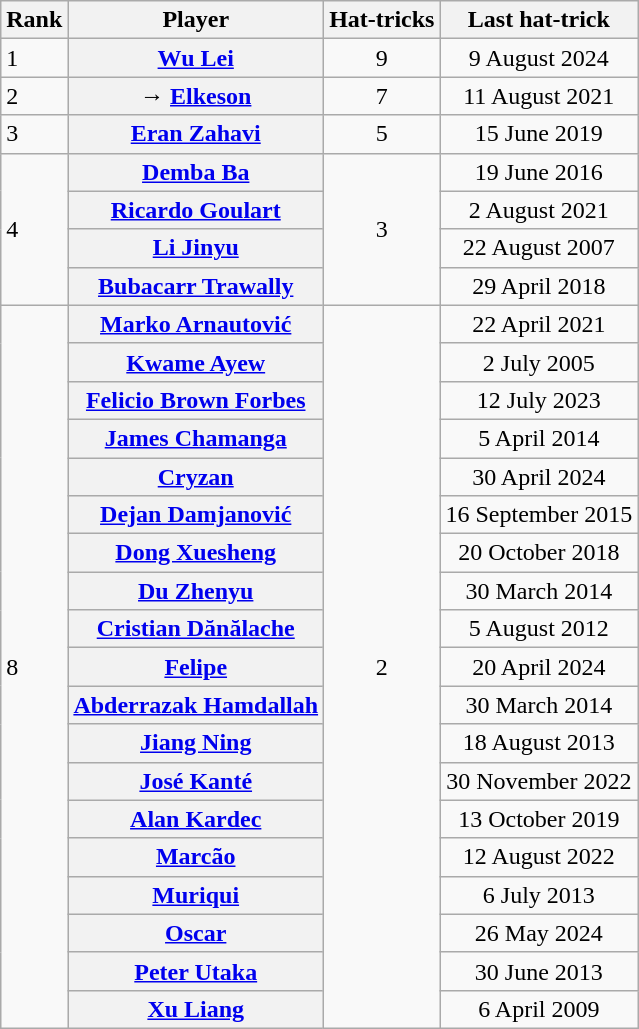<table class="wikitable plainrowheaders">
<tr>
<th scope="col">Rank</th>
<th scope="col">Player</th>
<th scope="col">Hat-tricks</th>
<th scope="col">Last hat-trick</th>
</tr>
<tr>
<td rowspan="1">1</td>
<th scope="row"> <strong><a href='#'>Wu Lei</a></strong></th>
<td align=center>9</td>
<td align=center>9 August 2024</td>
</tr>
<tr>
<td rowspan="1">2</td>
<th scope="row">→ <strong><a href='#'>Elkeson</a></strong></th>
<td rowspan="1" align="center">7</td>
<td align="center">11 August 2021</td>
</tr>
<tr>
<td rowspan="1">3</td>
<th scope="row"> <a href='#'>Eran Zahavi</a></th>
<td rowspan="1" align="center">5</td>
<td align="center">15 June 2019</td>
</tr>
<tr>
<td rowspan="4">4</td>
<th scope="row"> <a href='#'>Demba Ba</a></th>
<td rowspan="4" align="center">3</td>
<td align="center">19 June 2016</td>
</tr>
<tr>
<th scope="row"> <a href='#'>Ricardo Goulart</a></th>
<td align="center">2 August 2021</td>
</tr>
<tr>
<th scope="row"> <a href='#'>Li Jinyu</a></th>
<td align="center">22 August 2007</td>
</tr>
<tr>
<th scope="row"> <a href='#'>Bubacarr Trawally</a></th>
<td align="center">29 April 2018</td>
</tr>
<tr>
<td rowspan="19">8</td>
<th scope="row"> <a href='#'>Marko Arnautović</a></th>
<td rowspan="19" align="center">2</td>
<td align="center">22 April 2021</td>
</tr>
<tr>
<th scope="row"> <a href='#'>Kwame Ayew</a></th>
<td align="center">2 July 2005</td>
</tr>
<tr>
<th scope="row"> <a href='#'>Felicio Brown Forbes</a></th>
<td align="center">12 July 2023</td>
</tr>
<tr>
<th scope="row"> <a href='#'>James Chamanga</a></th>
<td align="center">5 April 2014</td>
</tr>
<tr>
<th scope="row"> <strong><a href='#'>Cryzan</a></strong></th>
<td align="center">30 April 2024</td>
</tr>
<tr>
<th scope="row"> <a href='#'>Dejan Damjanović</a></th>
<td align="center">16 September 2015</td>
</tr>
<tr>
<th scope="row"> <a href='#'>Dong Xuesheng</a></th>
<td align="center">20 October 2018</td>
</tr>
<tr>
<th scope="row"> <a href='#'>Du Zhenyu</a></th>
<td align="center">30 March 2014</td>
</tr>
<tr>
<th scope="row"> <a href='#'>Cristian Dănălache</a></th>
<td align="center">5 August 2012</td>
</tr>
<tr>
<th scope="row"> <strong><a href='#'>Felipe</a></strong></th>
<td align="center">20 April 2024</td>
</tr>
<tr>
<th scope="row"> <a href='#'>Abderrazak Hamdallah</a></th>
<td align="center">30 March 2014</td>
</tr>
<tr>
<th scope="row"> <a href='#'>Jiang Ning</a></th>
<td align="center">18 August 2013</td>
</tr>
<tr>
<th scope="row"> <a href='#'>José Kanté</a></th>
<td align="center">30 November 2022</td>
</tr>
<tr>
<th scope="row"> <a href='#'>Alan Kardec</a></th>
<td align="center">13 October 2019</td>
</tr>
<tr>
<th scope="row"> <a href='#'>Marcão</a></th>
<td align="center">12 August 2022</td>
</tr>
<tr>
<th scope="row"> <a href='#'>Muriqui</a></th>
<td align="center">6 July 2013</td>
</tr>
<tr>
<th scope="row"> <strong><a href='#'>Oscar</a></strong></th>
<td align="center">26 May 2024</td>
</tr>
<tr>
<th scope="row"> <a href='#'>Peter Utaka</a></th>
<td align="center">30 June 2013</td>
</tr>
<tr>
<th scope="row"> <a href='#'>Xu Liang</a></th>
<td align="center">6 April 2009</td>
</tr>
</table>
